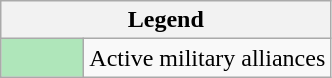<table class="wikitable">
<tr>
<th colspan="2">Legend</th>
</tr>
<tr>
<td style="background:#afe6ba; width:3em;"></td>
<td>Active military alliances</td>
</tr>
</table>
